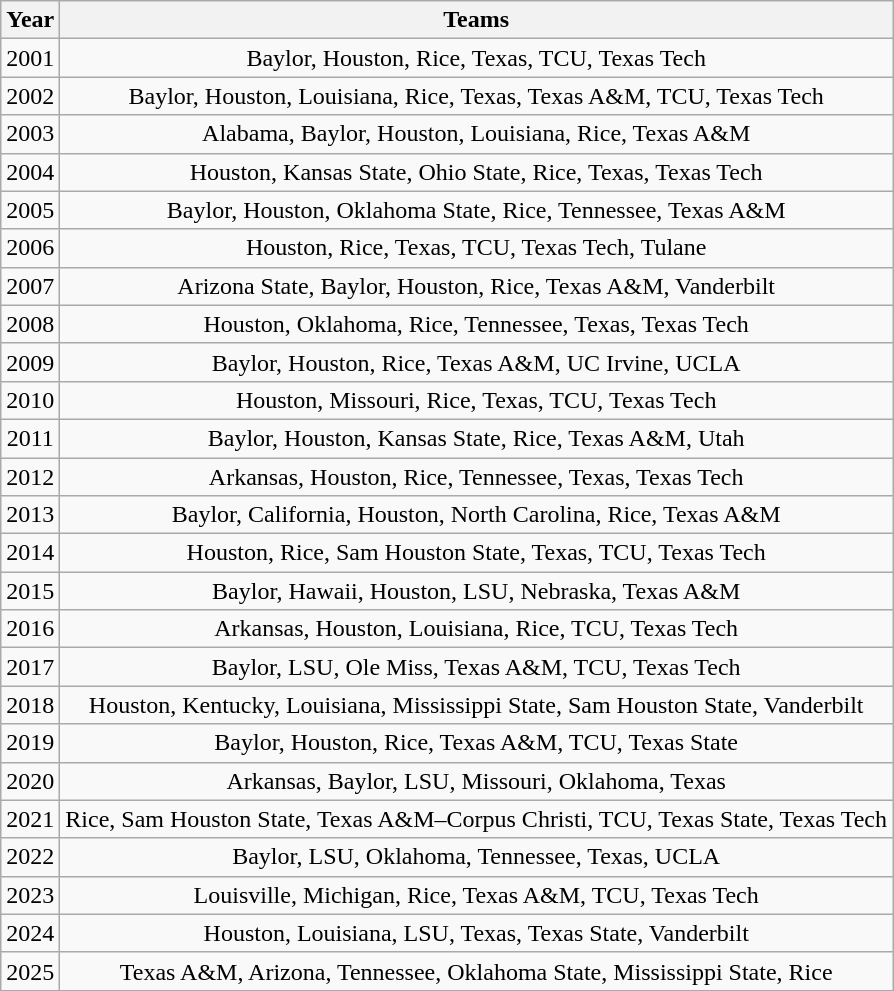<table class="wikitable plainrowheaders" style="text-align:center; width=74%">
<tr>
<th>Year</th>
<th>Teams</th>
</tr>
<tr>
<td>2001</td>
<td>Baylor, Houston, Rice, Texas, TCU, Texas Tech</td>
</tr>
<tr>
<td>2002</td>
<td>Baylor, Houston, Louisiana, Rice, Texas, Texas A&M, TCU, Texas Tech</td>
</tr>
<tr>
<td>2003</td>
<td>Alabama, Baylor, Houston, Louisiana, Rice, Texas A&M</td>
</tr>
<tr>
<td>2004</td>
<td>Houston, Kansas State, Ohio State, Rice, Texas, Texas Tech</td>
</tr>
<tr>
<td>2005</td>
<td>Baylor, Houston, Oklahoma State, Rice, Tennessee, Texas A&M</td>
</tr>
<tr>
<td>2006</td>
<td>Houston, Rice, Texas, TCU, Texas Tech, Tulane</td>
</tr>
<tr>
<td>2007</td>
<td>Arizona State, Baylor, Houston, Rice, Texas A&M, Vanderbilt</td>
</tr>
<tr>
<td>2008</td>
<td>Houston, Oklahoma, Rice, Tennessee, Texas, Texas Tech</td>
</tr>
<tr>
<td>2009</td>
<td>Baylor, Houston, Rice, Texas A&M, UC Irvine, UCLA</td>
</tr>
<tr>
<td>2010</td>
<td>Houston, Missouri, Rice, Texas, TCU, Texas Tech</td>
</tr>
<tr>
<td>2011</td>
<td>Baylor, Houston, Kansas State, Rice, Texas A&M, Utah</td>
</tr>
<tr>
<td>2012</td>
<td>Arkansas, Houston, Rice, Tennessee, Texas, Texas Tech</td>
</tr>
<tr>
<td>2013</td>
<td>Baylor, California, Houston, North Carolina, Rice, Texas A&M</td>
</tr>
<tr>
<td>2014</td>
<td>Houston, Rice, Sam Houston State, Texas, TCU, Texas Tech</td>
</tr>
<tr>
<td>2015</td>
<td>Baylor, Hawaii, Houston, LSU, Nebraska, Texas A&M</td>
</tr>
<tr>
<td>2016</td>
<td>Arkansas, Houston, Louisiana, Rice, TCU, Texas Tech</td>
</tr>
<tr>
<td>2017</td>
<td>Baylor, LSU, Ole Miss, Texas A&M, TCU, Texas Tech</td>
</tr>
<tr>
<td>2018</td>
<td>Houston, Kentucky, Louisiana, Mississippi State, Sam Houston State, Vanderbilt</td>
</tr>
<tr>
<td>2019</td>
<td>Baylor, Houston, Rice, Texas A&M, TCU, Texas State</td>
</tr>
<tr>
<td>2020</td>
<td>Arkansas, Baylor, LSU, Missouri, Oklahoma, Texas</td>
</tr>
<tr>
<td>2021</td>
<td>Rice, Sam Houston State, Texas A&M–Corpus Christi, TCU, Texas State, Texas Tech</td>
</tr>
<tr>
<td>2022</td>
<td>Baylor, LSU, Oklahoma, Tennessee, Texas, UCLA</td>
</tr>
<tr>
<td>2023</td>
<td>Louisville, Michigan, Rice, Texas A&M, TCU, Texas Tech</td>
</tr>
<tr>
<td>2024</td>
<td>Houston, Louisiana, LSU, Texas, Texas State, Vanderbilt</td>
</tr>
<tr>
<td>2025</td>
<td>Texas A&M, Arizona, Tennessee, Oklahoma State, Mississippi State, Rice</td>
</tr>
</table>
